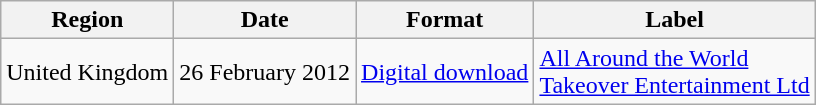<table class=wikitable>
<tr>
<th>Region</th>
<th>Date</th>
<th>Format</th>
<th>Label</th>
</tr>
<tr>
<td>United Kingdom</td>
<td>26 February 2012</td>
<td><a href='#'>Digital download</a></td>
<td><a href='#'>All Around the World</a><br><a href='#'>Takeover Entertainment Ltd</a></td>
</tr>
</table>
